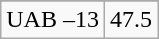<table class="wikitable">
<tr align="center">
</tr>
<tr align="center">
<td>UAB –13</td>
<td>47.5</td>
</tr>
</table>
